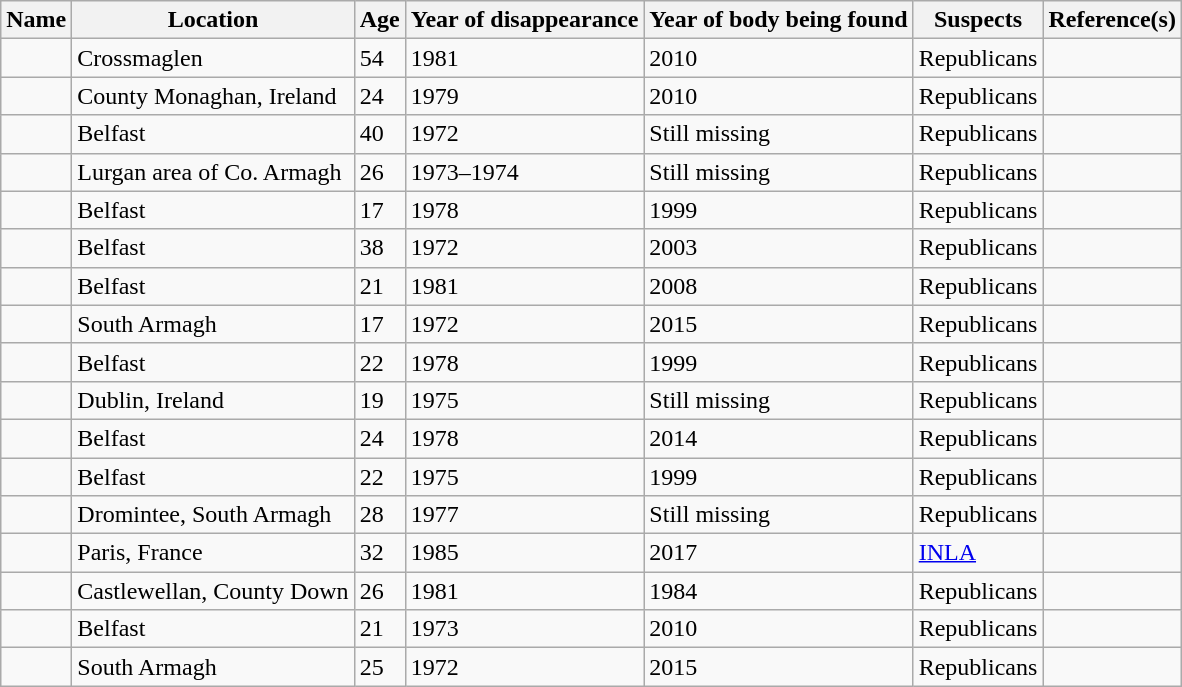<table class="wikitable sortable">
<tr>
<th>Name</th>
<th>Location</th>
<th>Age</th>
<th>Year of disappearance</th>
<th>Year of body being found</th>
<th>Suspects</th>
<th>Reference(s)</th>
</tr>
<tr>
<td></td>
<td>Crossmaglen</td>
<td>54</td>
<td>1981</td>
<td>2010</td>
<td>Republicans</td>
<td></td>
</tr>
<tr>
<td></td>
<td>County Monaghan, Ireland</td>
<td>24</td>
<td>1979</td>
<td>2010</td>
<td>Republicans</td>
<td></td>
</tr>
<tr>
<td></td>
<td>Belfast</td>
<td>40</td>
<td>1972</td>
<td>Still missing</td>
<td>Republicans</td>
<td></td>
</tr>
<tr>
<td></td>
<td>Lurgan area of Co. Armagh</td>
<td>26</td>
<td>1973–1974</td>
<td>Still missing</td>
<td>Republicans</td>
<td></td>
</tr>
<tr>
<td></td>
<td>Belfast</td>
<td>17</td>
<td>1978</td>
<td>1999</td>
<td>Republicans</td>
<td></td>
</tr>
<tr>
<td></td>
<td>Belfast</td>
<td>38</td>
<td>1972</td>
<td>2003</td>
<td>Republicans</td>
<td></td>
</tr>
<tr>
<td></td>
<td>Belfast</td>
<td>21</td>
<td>1981</td>
<td>2008</td>
<td>Republicans</td>
<td></td>
</tr>
<tr>
<td></td>
<td>South Armagh</td>
<td>17</td>
<td>1972</td>
<td>2015</td>
<td>Republicans</td>
<td></td>
</tr>
<tr>
<td></td>
<td>Belfast</td>
<td>22</td>
<td>1978</td>
<td>1999</td>
<td>Republicans</td>
<td></td>
</tr>
<tr>
<td></td>
<td>Dublin, Ireland</td>
<td>19</td>
<td>1975</td>
<td>Still missing</td>
<td>Republicans</td>
<td></td>
</tr>
<tr>
<td></td>
<td>Belfast</td>
<td>24</td>
<td>1978</td>
<td>2014</td>
<td>Republicans</td>
<td></td>
</tr>
<tr>
<td></td>
<td>Belfast</td>
<td>22</td>
<td>1975</td>
<td>1999</td>
<td>Republicans</td>
<td></td>
</tr>
<tr>
<td></td>
<td>Dromintee, South Armagh</td>
<td>28</td>
<td>1977</td>
<td>Still missing</td>
<td>Republicans</td>
<td></td>
</tr>
<tr>
<td></td>
<td>Paris, France</td>
<td>32</td>
<td>1985</td>
<td>2017</td>
<td><a href='#'>INLA</a></td>
<td></td>
</tr>
<tr>
<td></td>
<td>Castlewellan, County Down</td>
<td>26</td>
<td>1981</td>
<td>1984</td>
<td>Republicans</td>
<td></td>
</tr>
<tr>
<td></td>
<td>Belfast</td>
<td>21</td>
<td>1973</td>
<td>2010</td>
<td>Republicans</td>
<td></td>
</tr>
<tr>
<td></td>
<td>South Armagh</td>
<td>25</td>
<td>1972</td>
<td>2015</td>
<td>Republicans</td>
<td></td>
</tr>
</table>
